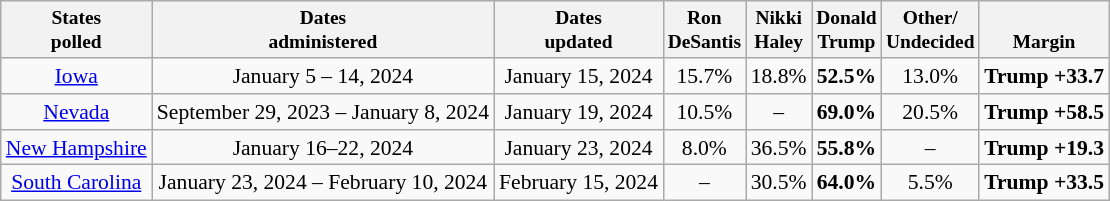<table class="wikitable sortable mw-datatable" style="font-size:90%;text-align:center;">
<tr valign="bottom" style="font-size:90%;">
<th>States<br>polled</th>
<th>Dates<br>administered</th>
<th>Dates<br>updated</th>
<th>Ron<br>DeSantis</th>
<th>Nikki<br>Haley</th>
<th>Donald<br>Trump</th>
<th>Other/<br>Undecided</th>
<th>Margin</th>
</tr>
<tr>
<td><a href='#'>Iowa</a></td>
<td>January 5 – 14, 2024</td>
<td>January 15, 2024</td>
<td>15.7%</td>
<td>18.8%</td>
<td><strong>52.5%</strong></td>
<td>13.0%</td>
<td><strong>Trump +33.7</strong></td>
</tr>
<tr>
<td><a href='#'>Nevada</a></td>
<td>September 29, 2023 – January 8, 2024</td>
<td>January 19, 2024</td>
<td>10.5%</td>
<td>–</td>
<td><strong>69.0%</strong></td>
<td>20.5%</td>
<td><strong>Trump +58.5</strong></td>
</tr>
<tr>
<td><a href='#'>New Hampshire</a></td>
<td>January 16–22, 2024</td>
<td>January 23, 2024</td>
<td>8.0%</td>
<td>36.5%</td>
<td><strong>55.8%</strong></td>
<td>–</td>
<td><strong>Trump +19.3</strong></td>
</tr>
<tr>
<td><a href='#'>South Carolina</a></td>
<td>January 23, 2024 – February 10, 2024</td>
<td>February 15, 2024</td>
<td>–</td>
<td>30.5%</td>
<td><strong>64.0%</strong></td>
<td>5.5%</td>
<td><strong>Trump +33.5</strong></td>
</tr>
</table>
